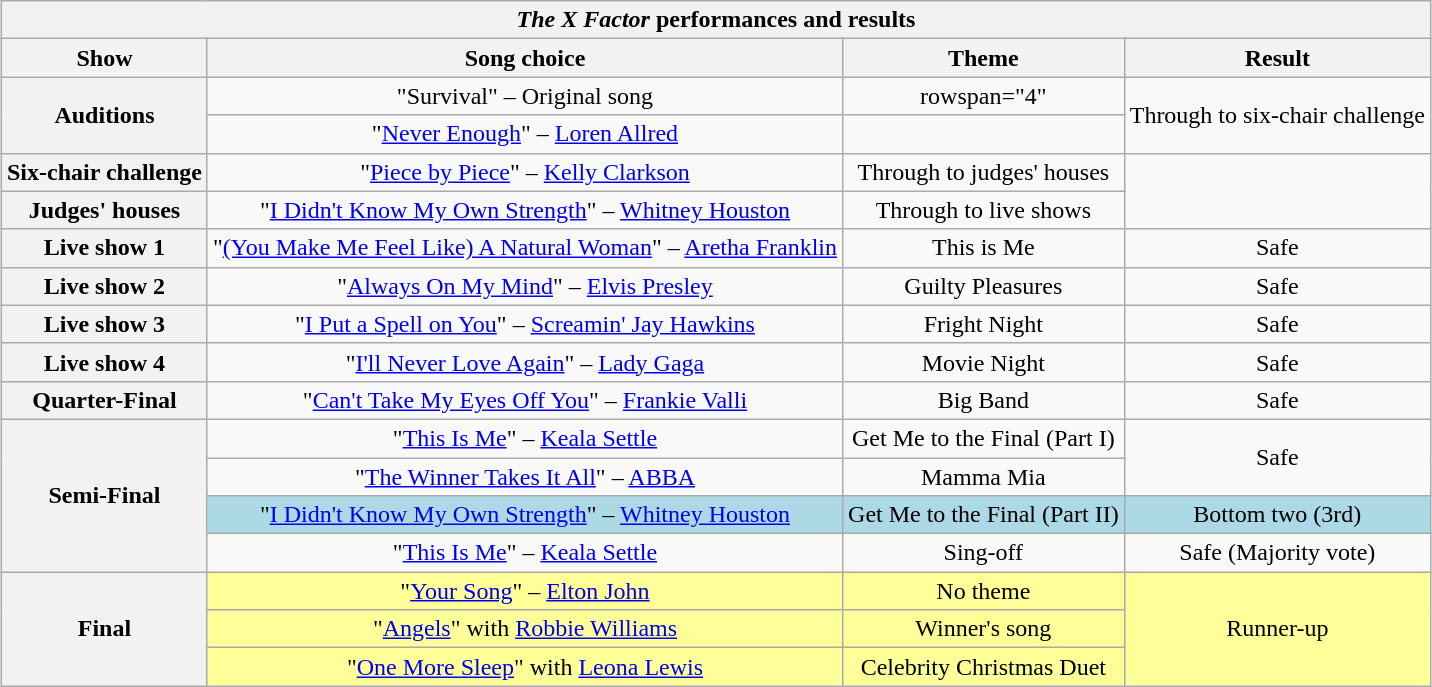<table class="wikitable collapsible collapsed" style="margin:1em auto 1em auto; text-align:center;">
<tr>
<th colspan="4"><em>The X Factor</em> performances and results</th>
</tr>
<tr>
<th style="text-align:centre;">Show</th>
<th style="text-align:centre;">Song choice</th>
<th style="text-align:centre;">Theme</th>
<th style="text-align:centre;">Result</th>
</tr>
<tr>
<th rowspan="2">Auditions</th>
<td>"Survival" – Original song</td>
<td>rowspan="4" </td>
<td rowspan="2">Through to six-chair challenge</td>
</tr>
<tr>
<td>"<a href='#'>Never Enough</a>" – <a href='#'>Loren Allred</a></td>
</tr>
<tr>
<th>Six-chair challenge</th>
<td>"<a href='#'>Piece by Piece</a>" – <a href='#'>Kelly Clarkson</a></td>
<td>Through to judges' houses</td>
</tr>
<tr>
<th>Judges' houses</th>
<td>"<a href='#'>I Didn't Know My Own Strength</a>" – <a href='#'>Whitney Houston</a></td>
<td>Through to live shows</td>
</tr>
<tr>
<th>Live show 1</th>
<td>"<a href='#'>(You Make Me Feel Like) A Natural Woman</a>" – <a href='#'>Aretha Franklin</a></td>
<td>This is Me</td>
<td>Safe</td>
</tr>
<tr>
<th>Live show 2</th>
<td>"<a href='#'>Always On My Mind</a>" – <a href='#'>Elvis Presley</a></td>
<td>Guilty Pleasures</td>
<td>Safe</td>
</tr>
<tr>
<th>Live show 3</th>
<td>"<a href='#'>I Put a Spell on You</a>" – <a href='#'>Screamin' Jay Hawkins</a></td>
<td>Fright Night</td>
<td>Safe</td>
</tr>
<tr>
<th>Live show 4</th>
<td>"<a href='#'>I'll Never Love Again</a>" – <a href='#'>Lady Gaga</a></td>
<td>Movie Night</td>
<td>Safe</td>
</tr>
<tr>
<th>Quarter-Final</th>
<td>"<a href='#'>Can't Take My Eyes Off You</a>" – <a href='#'>Frankie Valli</a></td>
<td>Big Band</td>
<td>Safe</td>
</tr>
<tr>
<th rowspan="4">Semi-Final</th>
<td>"<a href='#'>This Is Me</a>" – <a href='#'>Keala Settle</a></td>
<td>Get Me to the Final (Part I)</td>
<td rowspan="2">Safe</td>
</tr>
<tr>
<td>"<a href='#'>The Winner Takes It All</a>" – <a href='#'>ABBA</a></td>
<td>Mamma Mia</td>
</tr>
<tr style="background:lightblue;">
<td>"<a href='#'>I Didn't Know My Own Strength</a>" – <a href='#'>Whitney Houston</a></td>
<td>Get Me to the Final (Part II)</td>
<td>Bottom two (3rd)</td>
</tr>
<tr>
<td>"<a href='#'>This Is Me</a>" – <a href='#'>Keala Settle</a></td>
<td>Sing-off</td>
<td>Safe (Majority vote)</td>
</tr>
<tr style="background:#ff9;">
<th rowspan="3">Final</th>
<td>"<a href='#'>Your Song</a>" – <a href='#'>Elton John</a></td>
<td>No theme</td>
<td rowspan="3">Runner-up</td>
</tr>
<tr style="background:#ff9;">
<td>"<a href='#'>Angels</a>" with <a href='#'>Robbie Williams</a></td>
<td>Winner's song</td>
</tr>
<tr style="background:#ff9;">
<td>"<a href='#'>One More Sleep</a>" with <a href='#'>Leona Lewis</a></td>
<td>Celebrity Christmas Duet</td>
</tr>
</table>
